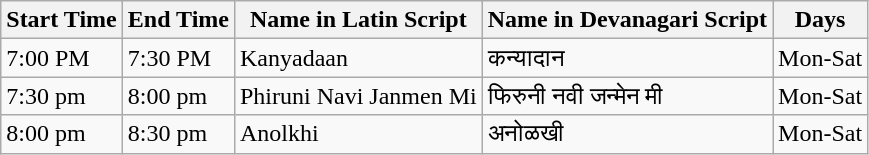<table class="wikitable">
<tr>
<th>Start Time</th>
<th>End Time</th>
<th>Name in Latin Script</th>
<th>Name in Devanagari Script</th>
<th>Days</th>
</tr>
<tr>
<td>7:00 PM</td>
<td>7:30 PM</td>
<td>Kanyadaan</td>
<td>कन्यादान</td>
<td>Mon-Sat</td>
</tr>
<tr>
<td>7:30 pm</td>
<td>8:00 pm</td>
<td>Phiruni Navi Janmen Mi</td>
<td>फिरुनी नवी जन्मेन मी</td>
<td>Mon-Sat</td>
</tr>
<tr>
<td>8:00 pm</td>
<td>8:30 pm</td>
<td>Anolkhi</td>
<td>अनोळखी</td>
<td>Mon-Sat</td>
</tr>
</table>
